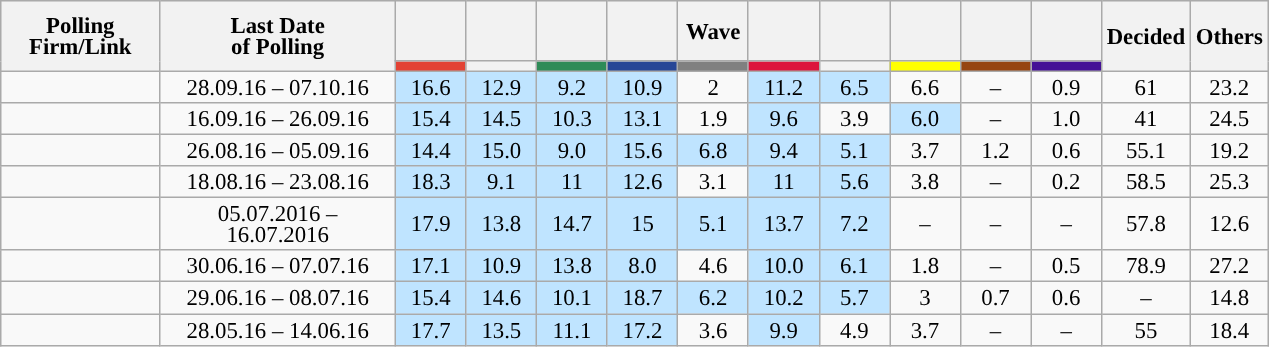<table class="wikitable" style="text-align:center;font-size:95%;line-height:14px;">
<tr style="height:40px; background-color:#E9E9E9">
<th style="width:99px;" rowspan="2">Polling Firm/Link</th>
<th style="width:150px;" rowspan="2">Last Date<br>of Polling</th>
<th style="width:40px;"></th>
<th style="width:40px;"></th>
<th style="width:40px;"></th>
<th style="width:40px;"></th>
<th style="width:40px;">Wave</th>
<th style="width:40px;"></th>
<th style="width:40px;"></th>
<th style="width:40px;"></th>
<th style="width:40px;"></th>
<th style="width:40px;"></th>
<th rowspan="2" style="width:40px;">Decided</th>
<th rowspan="2" style="width:40px;">Others</th>
</tr>
<tr>
<th style="background:#E34234;"></th>
<th style="background:"></th>
<th style="background:#2E8B57;"></th>
<th style="background:#274696;"></th>
<th style="background:gray;"></th>
<th style="background:Crimson;"></th>
<th style="background:"></th>
<th style="background:yellow;"></th>
<th style="background:#964411;"></th>
<th style="background:#441196;"></th>
</tr>
<tr>
<td></td>
<td>28.09.16 – 07.10.16</td>
<td bgcolor="#bfe4ff" >16.6</td>
<td bgcolor="#bfe4ff" >12.9</td>
<td bgcolor="#bfe4ff" >9.2</td>
<td bgcolor="#bfe4ff" >10.9</td>
<td>2</td>
<td bgcolor="#bfe4ff" >11.2</td>
<td bgcolor="#bfe4ff" >6.5</td>
<td>6.6</td>
<td>–</td>
<td>0.9</td>
<td>61</td>
<td>23.2</td>
</tr>
<tr>
<td></td>
<td>16.09.16 – 26.09.16</td>
<td bgcolor="#bfe4ff" >15.4</td>
<td bgcolor="#bfe4ff" >14.5</td>
<td bgcolor="#bfe4ff" >10.3</td>
<td bgcolor="#bfe4ff" >13.1</td>
<td>1.9</td>
<td bgcolor="#bfe4ff" >9.6</td>
<td>3.9</td>
<td bgcolor="#bfe4ff" >6.0</td>
<td>–</td>
<td>1.0</td>
<td>41</td>
<td>24.5</td>
</tr>
<tr>
<td></td>
<td>26.08.16 – 05.09.16</td>
<td bgcolor="#bfe4ff" >14.4</td>
<td bgcolor="#bfe4ff" >15.0</td>
<td bgcolor="#bfe4ff" >9.0</td>
<td bgcolor="#bfe4ff" >15.6</td>
<td bgcolor="#bfe4ff" >6.8</td>
<td bgcolor="#bfe4ff" >9.4</td>
<td bgcolor="#bfe4ff" >5.1</td>
<td>3.7</td>
<td>1.2</td>
<td>0.6</td>
<td>55.1</td>
<td>19.2</td>
</tr>
<tr>
<td></td>
<td>18.08.16 – 23.08.16</td>
<td bgcolor="#bfe4ff" >18.3</td>
<td bgcolor="#bfe4ff" >9.1</td>
<td bgcolor="#bfe4ff" >11</td>
<td bgcolor="#bfe4ff" >12.6</td>
<td>3.1</td>
<td bgcolor="#bfe4ff" >11</td>
<td bgcolor="#bfe4ff" >5.6</td>
<td>3.8</td>
<td>–</td>
<td>0.2</td>
<td>58.5</td>
<td>25.3</td>
</tr>
<tr>
<td></td>
<td>05.07.2016 – 16.07.2016</td>
<td bgcolor="#bfe4ff" >17.9</td>
<td bgcolor="#bfe4ff" >13.8</td>
<td bgcolor="#bfe4ff" >14.7</td>
<td bgcolor="#bfe4ff" >15</td>
<td bgcolor="#bfe4ff" >5.1</td>
<td bgcolor="#bfe4ff" >13.7</td>
<td bgcolor="#bfe4ff" >7.2</td>
<td>–</td>
<td>–</td>
<td>–</td>
<td>57.8</td>
<td>12.6</td>
</tr>
<tr>
<td> </td>
<td>30.06.16 – 07.07.16</td>
<td bgcolor="#bfe4ff" >17.1</td>
<td bgcolor="#bfe4ff" >10.9</td>
<td bgcolor="#bfe4ff" >13.8</td>
<td bgcolor="#bfe4ff" >8.0</td>
<td>4.6</td>
<td bgcolor="#bfe4ff" >10.0</td>
<td bgcolor="#bfe4ff" >6.1</td>
<td>1.8</td>
<td>–</td>
<td>0.5</td>
<td>78.9</td>
<td>27.2</td>
</tr>
<tr>
<td></td>
<td>29.06.16 – 08.07.16</td>
<td bgcolor="#bfe4ff" >15.4</td>
<td bgcolor="#bfe4ff" >14.6</td>
<td bgcolor="#bfe4ff" >10.1</td>
<td bgcolor="#bfe4ff" >18.7</td>
<td bgcolor="#bfe4ff" >6.2</td>
<td bgcolor="#bfe4ff" >10.2</td>
<td bgcolor="#bfe4ff" >5.7</td>
<td>3</td>
<td>0.7</td>
<td>0.6</td>
<td>–</td>
<td>14.8</td>
</tr>
<tr>
<td></td>
<td>28.05.16 – 14.06.16</td>
<td bgcolor="#bfe4ff" >17.7</td>
<td bgcolor="#bfe4ff" >13.5</td>
<td bgcolor="#bfe4ff" >11.1</td>
<td bgcolor="#bfe4ff" >17.2</td>
<td>3.6</td>
<td bgcolor="#bfe4ff" >9.9</td>
<td>4.9</td>
<td>3.7</td>
<td>–</td>
<td>–</td>
<td>55</td>
<td>18.4</td>
</tr>
</table>
